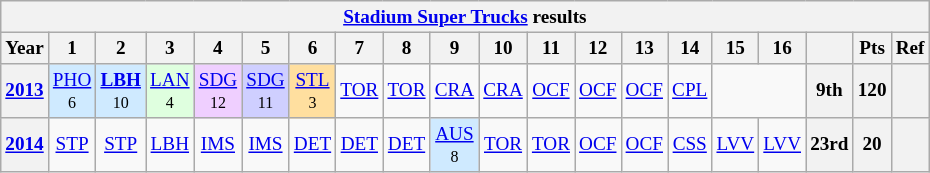<table class="wikitable" style="text-align:center; font-size:80%">
<tr>
<th colspan=45><a href='#'>Stadium Super Trucks</a> results</th>
</tr>
<tr>
<th>Year</th>
<th>1</th>
<th>2</th>
<th>3</th>
<th>4</th>
<th>5</th>
<th>6</th>
<th>7</th>
<th>8</th>
<th>9</th>
<th>10</th>
<th>11</th>
<th>12</th>
<th>13</th>
<th>14</th>
<th>15</th>
<th>16</th>
<th></th>
<th>Pts</th>
<th>Ref</th>
</tr>
<tr>
<th><a href='#'>2013</a></th>
<td style="background:#CFEAFF;"><a href='#'>PHO</a><br><small>6</small></td>
<td style="background:#CFEAFF;"><strong><a href='#'>LBH</a></strong><br><small>10</small></td>
<td style="background:#DFFFDF;"><a href='#'>LAN</a><br><small>4</small></td>
<td style="background:#EFCFFF;"><a href='#'>SDG</a><br><small>12</small></td>
<td style="background:#CFCFFF;"><a href='#'>SDG</a><br><small>11</small></td>
<td style="background:#FFDF9F;"><a href='#'>STL</a><br><small>3</small></td>
<td><a href='#'>TOR</a></td>
<td><a href='#'>TOR</a></td>
<td><a href='#'>CRA</a></td>
<td><a href='#'>CRA</a></td>
<td><a href='#'>OCF</a></td>
<td><a href='#'>OCF</a></td>
<td><a href='#'>OCF</a></td>
<td><a href='#'>CPL</a></td>
<td colspan=2></td>
<th>9th</th>
<th>120</th>
<th></th>
</tr>
<tr>
<th><a href='#'>2014</a></th>
<td><a href='#'>STP</a></td>
<td><a href='#'>STP</a></td>
<td><a href='#'>LBH</a></td>
<td><a href='#'>IMS</a></td>
<td><a href='#'>IMS</a></td>
<td><a href='#'>DET</a></td>
<td><a href='#'>DET</a></td>
<td><a href='#'>DET</a></td>
<td style="background:#CFEAFF;"><a href='#'>AUS</a><br><small>8</small></td>
<td><a href='#'>TOR</a></td>
<td><a href='#'>TOR</a></td>
<td><a href='#'>OCF</a></td>
<td><a href='#'>OCF</a></td>
<td><a href='#'>CSS</a></td>
<td><a href='#'>LVV</a></td>
<td><a href='#'>LVV</a></td>
<th>23rd</th>
<th>20</th>
<th></th>
</tr>
</table>
